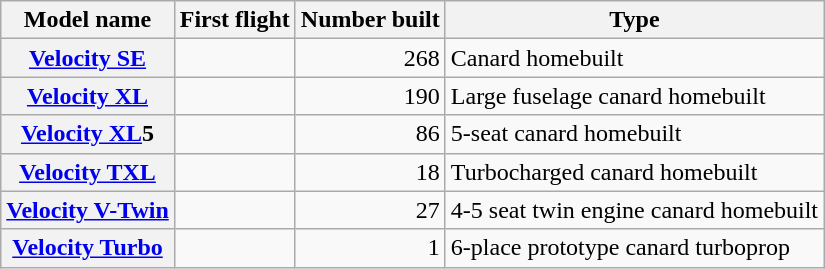<table class="wikitable">
<tr>
<th>Model name</th>
<th>First flight</th>
<th>Number built</th>
<th>Type</th>
</tr>
<tr>
<th align=left><a href='#'>Velocity SE</a></th>
<td align=center></td>
<td align=right>268</td>
<td align=left>Canard homebuilt</td>
</tr>
<tr>
<th align=left><a href='#'>Velocity XL</a></th>
<td align=center></td>
<td align=right>190</td>
<td align=left>Large fuselage canard homebuilt</td>
</tr>
<tr>
<th align=left><a href='#'>Velocity XL</a>5</th>
<td align=center></td>
<td align=right>86</td>
<td align=left>5-seat canard homebuilt</td>
</tr>
<tr>
<th align=left><a href='#'>Velocity TXL</a></th>
<td align=center></td>
<td align=right>18</td>
<td align=left>Turbocharged canard homebuilt</td>
</tr>
<tr>
<th align=left><a href='#'>Velocity V-Twin</a></th>
<td align=center></td>
<td align=right>27</td>
<td align=left>4-5 seat twin engine canard homebuilt</td>
</tr>
<tr>
<th align=left><a href='#'>Velocity Turbo</a></th>
<td align=center></td>
<td align=right>1</td>
<td align=left>6-place prototype canard turboprop</td>
</tr>
</table>
